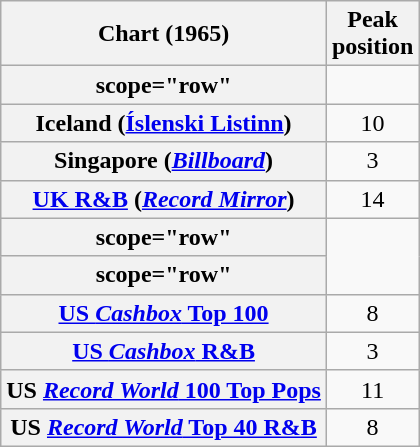<table class="wikitable sortable plainrowheaders">
<tr>
<th scope="col">Chart (1965)</th>
<th scope="col">Peak<br>position</th>
</tr>
<tr>
<th>scope="row" </th>
</tr>
<tr>
<th scope="row">Iceland (<a href='#'>Íslenski Listinn</a>)</th>
<td style="text-align:center;">10</td>
</tr>
<tr>
<th scope="row">Singapore (<a href='#'><em>Billboard</em></a>)</th>
<td style="text-align:center;">3</td>
</tr>
<tr>
<th scope="row"><a href='#'>UK R&B</a> (<em><a href='#'>Record Mirror</a></em>)</th>
<td align="center">14</td>
</tr>
<tr>
<th>scope="row" </th>
</tr>
<tr>
<th>scope="row" </th>
</tr>
<tr>
<th scope="row"><a href='#'>US <em>Cashbox</em> Top 100</a></th>
<td style="text-align:center;">8</td>
</tr>
<tr>
<th scope="row"><a href='#'>US <em>Cashbox</em> R&B</a></th>
<td style="text-align:center;">3</td>
</tr>
<tr>
<th scope="row">US <a href='#'><em>Record World</em> 100 Top Pops</a></th>
<td style="text-align:center;">11</td>
</tr>
<tr>
<th scope="row">US <a href='#'><em>Record World</em> Top 40 R&B</a></th>
<td style="text-align:center;">8</td>
</tr>
</table>
